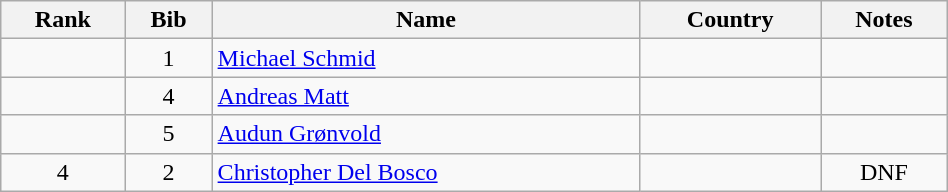<table class="wikitable" style="text-align:center;" width=50%>
<tr>
<th>Rank</th>
<th>Bib</th>
<th>Name</th>
<th>Country</th>
<th>Notes</th>
</tr>
<tr>
<td></td>
<td>1</td>
<td align=left><a href='#'>Michael Schmid</a></td>
<td align=left></td>
<td></td>
</tr>
<tr>
<td></td>
<td>4</td>
<td align=left><a href='#'>Andreas Matt</a></td>
<td align=left></td>
<td></td>
</tr>
<tr>
<td></td>
<td>5</td>
<td align=left><a href='#'>Audun Grønvold</a></td>
<td align=left></td>
<td></td>
</tr>
<tr>
<td>4</td>
<td>2</td>
<td align=left><a href='#'>Christopher Del Bosco</a></td>
<td align=left></td>
<td>DNF</td>
</tr>
</table>
